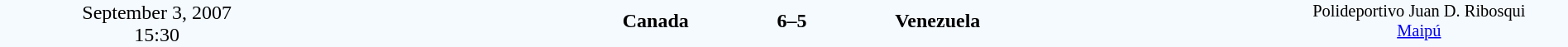<table style="width: 100%; background:#F5FAFF;" cellspacing="0">
<tr>
<td align=center rowspan=3 width=20%>September 3, 2007<br>15:30</td>
</tr>
<tr>
<td width=24% align=right><strong>Canada</strong></td>
<td align=center width=13%><strong>6–5</strong></td>
<td width=24%><strong>Venezuela</strong></td>
<td style=font-size:85% rowspan=3 valign=top align=center>Polideportivo Juan D. Ribosqui<br><a href='#'>Maipú</a></td>
</tr>
<tr style=font-size:85%>
<td align=right valign=top></td>
<td></td>
<td></td>
</tr>
</table>
